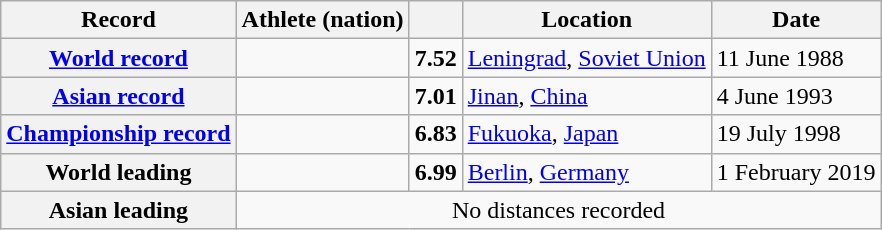<table class="wikitable">
<tr>
<th scope="col">Record</th>
<th scope="col">Athlete (nation)</th>
<th scope="col"></th>
<th scope="col">Location</th>
<th scope="col">Date</th>
</tr>
<tr>
<th scope="row"><a href='#'>World record</a></th>
<td></td>
<td align="center"><strong>7.52</strong></td>
<td><a href='#'>Leningrad</a>, <a href='#'>Soviet Union</a></td>
<td>11 June 1988</td>
</tr>
<tr>
<th scope="row"><a href='#'>Asian record</a></th>
<td></td>
<td align="center"><strong>7.01</strong></td>
<td><a href='#'>Jinan</a>, <a href='#'>China</a></td>
<td>4 June 1993</td>
</tr>
<tr>
<th scope="row"><a href='#'>Championship record</a></th>
<td></td>
<td align="center"><strong>6.83</strong></td>
<td><a href='#'>Fukuoka</a>, <a href='#'>Japan</a></td>
<td>19 July 1998</td>
</tr>
<tr>
<th scope="row">World leading</th>
<td></td>
<td align="center"><strong>6.99</strong></td>
<td><a href='#'>Berlin</a>, <a href='#'>Germany</a></td>
<td>1 February 2019</td>
</tr>
<tr>
<th scope="row">Asian leading</th>
<td colspan="4" align="center">No distances recorded</td>
</tr>
</table>
